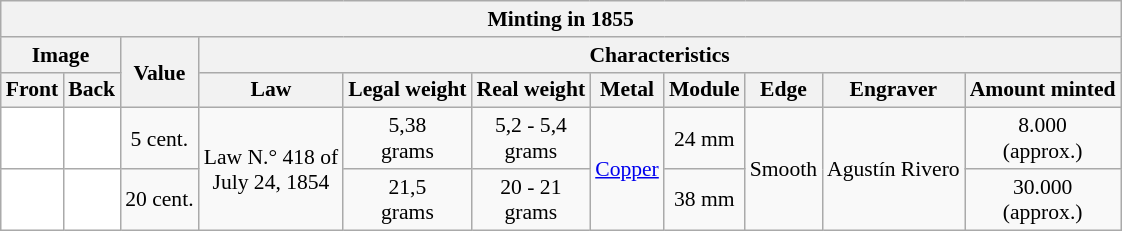<table class="wikitable" align="center" style="font-size: 90%">
<tr>
<th colspan="11"><strong>Minting in 1855</strong></th>
</tr>
<tr>
<th colspan="2">Image</th>
<th rowspan="2">Value</th>
<th colspan="8">Characteristics</th>
</tr>
<tr>
<th>Front</th>
<th>Back</th>
<th>Law</th>
<th>Legal weight</th>
<th>Real weight</th>
<th>Metal</th>
<th>Module</th>
<th>Edge</th>
<th>Engraver</th>
<th>Amount minted</th>
</tr>
<tr>
<td align="center" bgcolor="#FFFFFF"></td>
<td align="center" bgcolor="#FFFFFF"></td>
<td style="text-align: center;">5 cent.</td>
<td rowspan="2" style="text-align: center;">Law N.° 418 of<br>July 24, 1854</td>
<td style="text-align: center;">5,38<br>grams</td>
<td style="text-align: center;">5,2 - 5,4<br>grams</td>
<td rowspan="2" style="text-align: center;"><a href='#'>Copper</a></td>
<td style="text-align: center;">24 mm</td>
<td rowspan="2" style="text-align: center;">Smooth</td>
<td rowspan="2" style="text-align: center;">Agustín Rivero</td>
<td style="text-align: center;">8.000<br>(approx.)</td>
</tr>
<tr>
<td align="center" bgcolor="#FFFFFF"></td>
<td align="center" bgcolor="#FFFFFF"></td>
<td style="text-align: center;">20 cent.</td>
<td style="text-align: center;">21,5<br>grams</td>
<td style="text-align: center;">20 - 21<br>grams</td>
<td style="text-align: center;">38 mm</td>
<td style="text-align: center;">30.000<br>(approx.)</td>
</tr>
</table>
